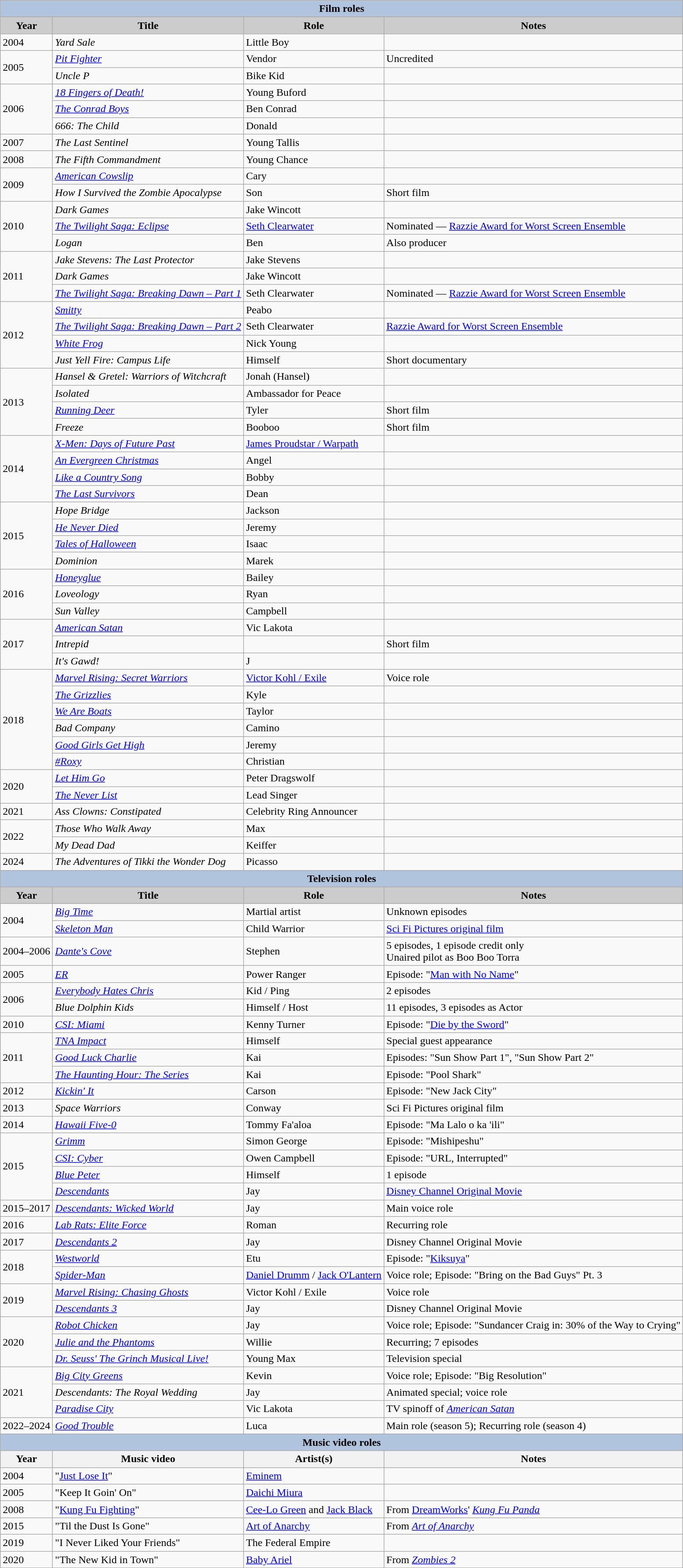<table class="wikitable">
<tr style="text-align:center;">
<th colspan=4 style="background:#b0c4de;">Film roles</th>
</tr>
<tr style="text-align:center;">
<th style="background:#ccc;">Year</th>
<th style="background:#ccc;">Title</th>
<th style="background:#ccc;">Role</th>
<th style="background:#ccc;">Notes</th>
</tr>
<tr>
<td>2004</td>
<td><em>Yard Sale</em></td>
<td>Little Boy</td>
<td></td>
</tr>
<tr>
<td rowspan="2">2005</td>
<td><em><a href='#'>Pit Fighter</a></em></td>
<td>Vendor</td>
<td>Uncredited</td>
</tr>
<tr>
<td><em>Uncle P</em></td>
<td>Bike Kid</td>
<td></td>
</tr>
<tr>
<td rowspan="3">2006</td>
<td><em><a href='#'>18 Fingers of Death!</a></em></td>
<td>Young Buford</td>
<td></td>
</tr>
<tr>
<td><em><a href='#'>The Conrad Boys</a></em></td>
<td>Ben Conrad</td>
<td></td>
</tr>
<tr>
<td><em>666: The Child</em></td>
<td>Donald</td>
<td></td>
</tr>
<tr>
<td>2007</td>
<td><em>The Last Sentinel</em></td>
<td>Young Tallis</td>
<td></td>
</tr>
<tr>
<td>2008</td>
<td><em>The Fifth Commandment</em></td>
<td>Young Chance</td>
<td></td>
</tr>
<tr>
<td rowspan="2">2009</td>
<td><em><a href='#'>American Cowslip</a></em></td>
<td>Cary</td>
<td></td>
</tr>
<tr>
<td><em>How I Survived the Zombie Apocalypse</em></td>
<td>Son</td>
<td>Short film</td>
</tr>
<tr>
<td rowspan="3">2010</td>
<td><em>Dark Games</em></td>
<td>Jake Wincott</td>
<td></td>
</tr>
<tr>
<td><em><a href='#'>The Twilight Saga: Eclipse</a></em></td>
<td><a href='#'>Seth Clearwater</a></td>
<td>Nominated — <a href='#'>Razzie Award for Worst Screen Ensemble</a></td>
</tr>
<tr>
<td><em>Logan</em></td>
<td>Ben</td>
<td>Also producer</td>
</tr>
<tr>
<td rowspan="3">2011</td>
<td><em>Jake Stevens: The Last Protector</em></td>
<td>Jake Stevens</td>
<td></td>
</tr>
<tr>
<td><em>Dark Games</em></td>
<td>Jake Wincott</td>
<td></td>
</tr>
<tr>
<td><em><a href='#'>The Twilight Saga: Breaking Dawn – Part 1</a></em></td>
<td>Seth Clearwater</td>
<td>Nominated — <a href='#'>Razzie Award for Worst Screen Ensemble</a></td>
</tr>
<tr>
<td rowspan="4">2012</td>
<td><em><a href='#'>Smitty</a></em></td>
<td>Peabo</td>
<td></td>
</tr>
<tr>
<td><em><a href='#'>The Twilight Saga: Breaking Dawn – Part 2</a></em></td>
<td>Seth Clearwater</td>
<td><a href='#'>Razzie Award for Worst Screen Ensemble</a></td>
</tr>
<tr>
<td><em><a href='#'>White Frog</a></em></td>
<td>Nick Young</td>
<td></td>
</tr>
<tr>
<td><em>Just Yell Fire: Campus Life</em></td>
<td>Himself</td>
<td>Short documentary</td>
</tr>
<tr>
<td rowspan="4">2013</td>
<td><em>Hansel & Gretel: Warriors of Witchcraft</em></td>
<td>Jonah (Hansel)</td>
<td></td>
</tr>
<tr>
<td><em>Isolated</em></td>
<td>Ambassador for Peace</td>
<td></td>
</tr>
<tr>
<td><em><a href='#'>Running Deer</a></em></td>
<td>Tyler</td>
<td>Short film</td>
</tr>
<tr>
<td><em>Freeze</em></td>
<td>Booboo</td>
<td>Short film</td>
</tr>
<tr>
<td rowspan="4">2014</td>
<td><em><a href='#'>X-Men: Days of Future Past</a></em></td>
<td><a href='#'>James Proudstar / Warpath</a></td>
<td></td>
</tr>
<tr>
<td><em><a href='#'>An Evergreen Christmas</a></em></td>
<td>Angel</td>
<td></td>
</tr>
<tr>
<td><em><a href='#'>Like a Country Song</a></em></td>
<td>Bobby</td>
<td></td>
</tr>
<tr>
<td><em><a href='#'>The Last Survivors</a></em></td>
<td>Dean</td>
<td></td>
</tr>
<tr>
<td rowspan="4">2015</td>
<td><em>Hope Bridge</em></td>
<td>Jackson</td>
<td></td>
</tr>
<tr>
<td><em><a href='#'>He Never Died</a></em></td>
<td>Jeremy</td>
<td></td>
</tr>
<tr>
<td><em><a href='#'>Tales of Halloween</a></em></td>
<td>Isaac</td>
<td></td>
</tr>
<tr>
<td><em>Dominion</em></td>
<td>Marek</td>
<td></td>
</tr>
<tr>
<td rowspan="3">2016</td>
<td><em><a href='#'>Honeyglue</a></em></td>
<td>Bailey</td>
<td></td>
</tr>
<tr>
<td><em>Loveology</em></td>
<td>Ryan</td>
<td></td>
</tr>
<tr>
<td><em>Sun Valley</em></td>
<td>Campbell</td>
<td></td>
</tr>
<tr>
<td rowspan="3">2017</td>
<td><em><a href='#'>American Satan</a></em></td>
<td>Vic Lakota</td>
<td></td>
</tr>
<tr>
<td><em>Intrepid</em></td>
<td></td>
<td>Short film</td>
</tr>
<tr>
<td><em>It's Gawd!</em></td>
<td>J</td>
<td></td>
</tr>
<tr>
<td rowspan="6">2018</td>
<td><em><a href='#'>Marvel Rising: Secret Warriors</a></em></td>
<td><a href='#'>Victor Kohl / Exile</a></td>
<td>Voice role</td>
</tr>
<tr>
<td><em><a href='#'>The Grizzlies</a></em></td>
<td>Kyle</td>
<td></td>
</tr>
<tr>
<td><em><a href='#'>We Are Boats</a></em></td>
<td>Taylor</td>
<td></td>
</tr>
<tr>
<td><em>Bad Company</em></td>
<td>Camino</td>
<td></td>
</tr>
<tr>
<td><em><a href='#'>Good Girls Get High</a></em></td>
<td>Jeremy</td>
<td></td>
</tr>
<tr>
<td><em><a href='#'>#Roxy</a></em></td>
<td>Christian</td>
<td></td>
</tr>
<tr>
<td rowspan="2">2020</td>
<td><em><a href='#'>Let Him Go</a></em></td>
<td>Peter Dragswolf</td>
<td></td>
</tr>
<tr>
<td><em><a href='#'>The Never List</a></em></td>
<td>Lead Singer</td>
<td></td>
</tr>
<tr>
<td>2021</td>
<td><em>Ass Clowns: Constipated</em></td>
<td>Celebrity Ring Announcer</td>
<td></td>
</tr>
<tr>
<td rowspan="2">2022</td>
<td><em>Those Who Walk Away</em></td>
<td>Max</td>
<td></td>
</tr>
<tr>
<td><em>My Dead Dad</em></td>
<td>Keiffer</td>
<td></td>
</tr>
<tr>
<td>2024</td>
<td><em>The Adventures of Tikki the Wonder Dog</em></td>
<td>Picasso</td>
<td></td>
</tr>
<tr style="background:#ccc; text-align:center;">
<th colspan="4" style="background: LightSteelBlue;">Television roles</th>
</tr>
<tr style="text-align:center;">
<th style="background:#ccc;">Year</th>
<th style="background:#ccc;">Title</th>
<th style="background:#ccc;">Role</th>
<th style="background:#ccc;">Notes</th>
</tr>
<tr>
<td rowspan="2">2004</td>
<td><em><a href='#'>Big Time</a></em></td>
<td>Martial artist</td>
<td>Unknown episodes</td>
</tr>
<tr>
<td><em><a href='#'>Skeleton Man</a></em></td>
<td>Child Warrior</td>
<td><a href='#'>Sci Fi Pictures original film</a></td>
</tr>
<tr>
<td>2004–2006</td>
<td><em><a href='#'>Dante's Cove</a></em></td>
<td>Stephen</td>
<td>5 episodes, 1 episode credit only<br>Unaired pilot as Boo Boo Torra</td>
</tr>
<tr>
<td>2005</td>
<td><em><a href='#'>ER</a></em></td>
<td>Power Ranger</td>
<td>Episode: "<a href='#'>Man with No Name</a>"</td>
</tr>
<tr>
<td rowspan="2">2006</td>
<td><em><a href='#'>Everybody Hates Chris</a></em></td>
<td>Kid / Ping</td>
<td>2 episodes</td>
</tr>
<tr>
<td><em>Blue Dolphin Kids</em></td>
<td>Himself / Host</td>
<td>11 episodes, 3 episodes as Actor</td>
</tr>
<tr>
<td>2010</td>
<td><em><a href='#'>CSI: Miami</a></em></td>
<td>Kenny Turner</td>
<td>Episode: "<a href='#'>Die by the Sword</a>"</td>
</tr>
<tr>
<td rowspan="3">2011</td>
<td><em><a href='#'>TNA Impact</a></em></td>
<td>Himself</td>
<td>Special guest appearance</td>
</tr>
<tr>
<td><em><a href='#'>Good Luck Charlie</a></em></td>
<td>Kai</td>
<td>Episodes: "Sun Show Part 1", "Sun Show Part 2"</td>
</tr>
<tr>
<td><em><a href='#'>The Haunting Hour: The Series</a></em></td>
<td>Kai</td>
<td>Episode: "Pool Shark"</td>
</tr>
<tr>
<td>2012</td>
<td><em><a href='#'>Kickin' It</a></em></td>
<td>Carson</td>
<td>Episode: "New Jack City"</td>
</tr>
<tr>
<td>2013</td>
<td><em>Space Warriors</em></td>
<td>Conway</td>
<td>Sci Fi Pictures original film</td>
</tr>
<tr>
<td>2014</td>
<td><em><a href='#'>Hawaii Five-0</a></em></td>
<td>Tommy Fa'aloa</td>
<td>Episode: "Ma Lalo o ka 'ili"</td>
</tr>
<tr>
<td rowspan="4">2015</td>
<td><em><a href='#'>Grimm</a></em></td>
<td>Simon George</td>
<td>Episode: "Mishipeshu"</td>
</tr>
<tr>
<td><em><a href='#'>CSI: Cyber</a></em></td>
<td>Owen Campbell</td>
<td>Episode: "URL, Interrupted"</td>
</tr>
<tr>
<td><em><a href='#'>Blue Peter</a></em></td>
<td>Himself</td>
<td>1 episode</td>
</tr>
<tr>
<td><em><a href='#'>Descendants</a></em></td>
<td>Jay</td>
<td><a href='#'>Disney Channel Original Movie</a></td>
</tr>
<tr>
<td>2015–2017</td>
<td><em><a href='#'>Descendants: Wicked World</a></em></td>
<td>Jay</td>
<td>Main voice role</td>
</tr>
<tr>
<td>2016</td>
<td><em><a href='#'>Lab Rats: Elite Force</a></em></td>
<td>Roman</td>
<td>Recurring role</td>
</tr>
<tr>
<td>2017</td>
<td><em><a href='#'>Descendants 2</a></em></td>
<td>Jay</td>
<td>Disney Channel Original Movie</td>
</tr>
<tr>
<td rowspan="2">2018</td>
<td><em><a href='#'>Westworld</a></em></td>
<td>Etu</td>
<td>Episode: "<a href='#'>Kiksuya</a>"</td>
</tr>
<tr>
<td><em><a href='#'>Spider-Man</a></em></td>
<td><a href='#'>Daniel Drumm</a> / <a href='#'>Jack O'Lantern</a></td>
<td>Voice role; Episode: "Bring on the Bad Guys" Pt. 3</td>
</tr>
<tr>
<td rowspan="2">2019</td>
<td><em><a href='#'>Marvel Rising: Chasing Ghosts</a></em></td>
<td>Victor Kohl / Exile</td>
<td>Voice role</td>
</tr>
<tr>
<td><em><a href='#'>Descendants 3</a></em></td>
<td>Jay</td>
<td>Disney Channel Original Movie</td>
</tr>
<tr>
<td rowspan="3">2020</td>
<td><em><a href='#'>Robot Chicken</a></em></td>
<td>Jay</td>
<td>Voice role; Episode: "Sundancer Craig in: 30% of the Way to Crying"</td>
</tr>
<tr>
<td><em><a href='#'>Julie and the Phantoms</a></em></td>
<td>Willie</td>
<td>Recurring; 7 episodes</td>
</tr>
<tr>
<td><em><a href='#'>Dr. Seuss' The Grinch Musical Live!</a></em></td>
<td>Young Max</td>
<td>Television special</td>
</tr>
<tr>
<td rowspan="3">2021</td>
<td><em><a href='#'>Big City Greens</a></em></td>
<td>Kevin</td>
<td>Voice role; Episode: "Big Resolution"</td>
</tr>
<tr>
<td><em>Descendants: The Royal Wedding</em></td>
<td>Jay</td>
<td>Animated special; voice role</td>
</tr>
<tr>
<td><em><a href='#'>Paradise City</a></em></td>
<td>Vic Lakota</td>
<td>TV spinoff of <em><a href='#'>American Satan</a></em></td>
</tr>
<tr>
<td>2022–2024</td>
<td><em><a href='#'>Good Trouble</a></em></td>
<td>Luca</td>
<td>Main role (season 5); Recurring role (season 4)</td>
</tr>
<tr style="background:#ccc; text-align:center;">
<th colspan="4" style="background: LightSteelBlue;">Music video roles</th>
</tr>
<tr style="background:#ccc; text-align:center;">
<th>Year</th>
<th>Music video</th>
<th>Artist(s)</th>
<th>Notes</th>
</tr>
<tr>
<td>2004</td>
<td>"<a href='#'>Just Lose It</a>"</td>
<td><a href='#'>Eminem</a></td>
<td></td>
</tr>
<tr>
<td>2005</td>
<td>"Keep It Goin' On"</td>
<td><a href='#'>Daichi Miura</a></td>
<td></td>
</tr>
<tr>
<td>2008</td>
<td>"<a href='#'>Kung Fu Fighting</a>"</td>
<td><a href='#'>Cee-Lo Green</a> and <a href='#'>Jack Black</a></td>
<td>From <a href='#'>DreamWorks</a>' <em><a href='#'>Kung Fu Panda</a></em></td>
</tr>
<tr>
<td>2015</td>
<td>"Til the Dust Is Gone"</td>
<td><a href='#'>Art of Anarchy</a></td>
<td>From <em><a href='#'>Art of Anarchy</a></em></td>
</tr>
<tr>
<td>2019</td>
<td>"I Never Liked Your Friends"</td>
<td>The Federal Empire</td>
<td></td>
</tr>
<tr>
<td>2020</td>
<td>"The New Kid in Town"</td>
<td><a href='#'>Baby Ariel</a></td>
<td>From <em><a href='#'>Zombies 2</a></em></td>
</tr>
</table>
